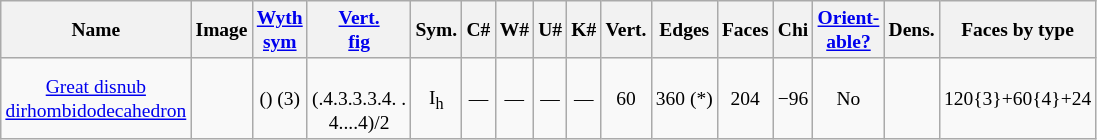<table class="wikitable sortable" style="text-align:center;font-size:small;">
<tr>
<th>Name</th>
<th>Image</th>
<th><a href='#'>Wyth<br>sym</a></th>
<th><a href='#'>Vert.<br>fig</a></th>
<th>Sym.</th>
<th>C#</th>
<th>W#</th>
<th>U#</th>
<th>K#</th>
<th>Vert.</th>
<th>Edges</th>
<th>Faces</th>
<th>Chi</th>
<th><a href='#'>Orient-<br>able?</a></th>
<th>Dens.</th>
<th>Faces by type</th>
</tr>
<tr>
<td><a href='#'>Great disnub<br>dirhombidodecahedron</a></td>
<td></td>
<td> ()  (3) </td>
<td><br>(.4.3.3.3.4. .<br>4....4)/2</td>
<td>I<sub>h</sub></td>
<td>—</td>
<td>—</td>
<td>—</td>
<td>—</td>
<td>60</td>
<td>360 (*)</td>
<td>204</td>
<td>−96</td>
<td>No</td>
<td> </td>
<td>120{3}+60{4}+24</td>
</tr>
</table>
